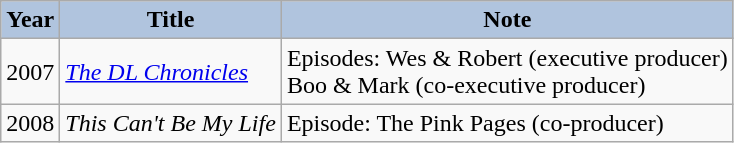<table class="wikitable">
<tr>
<th style="background:#B0C4DE;">Year</th>
<th style="background:#B0C4DE;">Title</th>
<th style="background:#B0C4DE;">Note</th>
</tr>
<tr>
<td>2007</td>
<td><em><a href='#'>The DL Chronicles</a></em></td>
<td>Episodes: Wes & Robert (executive producer)<br>Boo & Mark (co-executive producer)</td>
</tr>
<tr>
<td>2008</td>
<td><em>This Can't Be My Life</em></td>
<td>Episode: The Pink Pages (co-producer)</td>
</tr>
</table>
